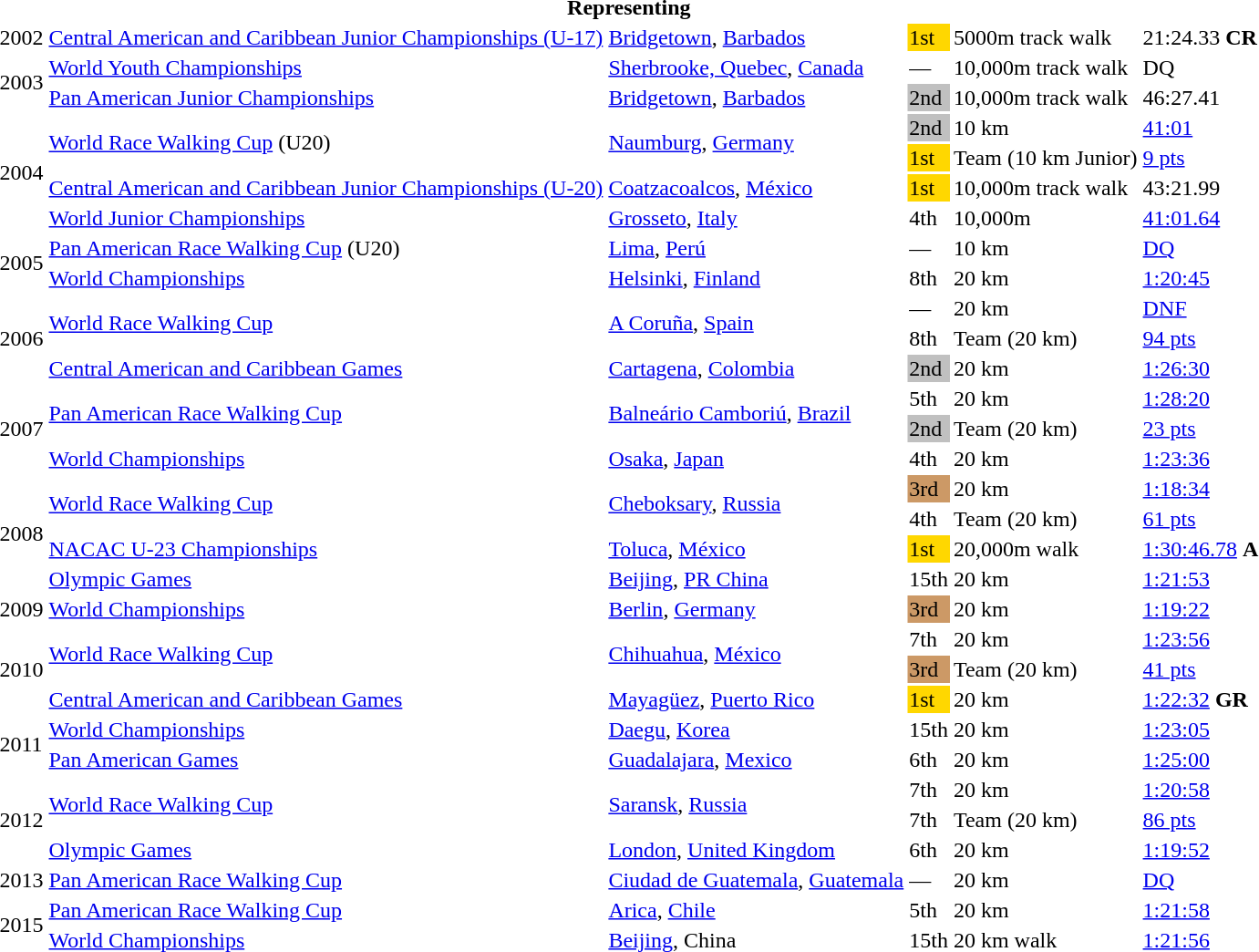<table>
<tr>
<th colspan="6">Representing </th>
</tr>
<tr>
<td>2002</td>
<td><a href='#'>Central American and Caribbean Junior Championships (U-17)</a></td>
<td><a href='#'>Bridgetown</a>, <a href='#'>Barbados</a></td>
<td bgcolor=gold>1st</td>
<td>5000m track walk</td>
<td>21:24.33 <strong>CR</strong></td>
</tr>
<tr>
<td rowspan=2>2003</td>
<td><a href='#'>World Youth Championships</a></td>
<td><a href='#'>Sherbrooke, Quebec</a>, <a href='#'>Canada</a></td>
<td>—</td>
<td>10,000m track walk</td>
<td>DQ</td>
</tr>
<tr>
<td><a href='#'>Pan American Junior Championships</a></td>
<td><a href='#'>Bridgetown</a>, <a href='#'>Barbados</a></td>
<td bgcolor=silver>2nd</td>
<td>10,000m track walk</td>
<td>46:27.41</td>
</tr>
<tr>
<td rowspan = "4">2004</td>
<td rowspan=2><a href='#'>World Race Walking Cup</a> (U20)</td>
<td rowspan=2><a href='#'>Naumburg</a>, <a href='#'>Germany</a></td>
<td bgcolor=silver>2nd</td>
<td>10 km</td>
<td><a href='#'>41:01</a></td>
</tr>
<tr>
<td bgcolor=gold>1st</td>
<td>Team (10 km Junior)</td>
<td><a href='#'>9 pts</a></td>
</tr>
<tr>
<td><a href='#'>Central American and Caribbean Junior Championships (U-20)</a></td>
<td><a href='#'>Coatzacoalcos</a>, <a href='#'>México</a></td>
<td bgcolor=gold>1st</td>
<td>10,000m track walk</td>
<td>43:21.99</td>
</tr>
<tr>
<td><a href='#'>World Junior Championships</a></td>
<td><a href='#'>Grosseto</a>, <a href='#'>Italy</a></td>
<td>4th</td>
<td>10,000m</td>
<td><a href='#'>41:01.64</a></td>
</tr>
<tr>
<td rowspan=2>2005</td>
<td><a href='#'>Pan American Race Walking Cup</a> (U20)</td>
<td><a href='#'>Lima</a>, <a href='#'>Perú</a></td>
<td>—</td>
<td>10 km</td>
<td><a href='#'>DQ</a></td>
</tr>
<tr>
<td><a href='#'>World Championships</a></td>
<td><a href='#'>Helsinki</a>, <a href='#'>Finland</a></td>
<td>8th</td>
<td>20 km</td>
<td><a href='#'>1:20:45</a></td>
</tr>
<tr>
<td rowspan=3>2006</td>
<td rowspan=2><a href='#'>World Race Walking Cup</a></td>
<td rowspan=2><a href='#'>A Coruña</a>, <a href='#'>Spain</a></td>
<td>—</td>
<td>20 km</td>
<td><a href='#'>DNF</a></td>
</tr>
<tr>
<td>8th</td>
<td>Team (20 km)</td>
<td><a href='#'>94 pts</a></td>
</tr>
<tr>
<td><a href='#'>Central American and Caribbean Games</a></td>
<td><a href='#'>Cartagena</a>, <a href='#'>Colombia</a></td>
<td bgcolor="silver">2nd</td>
<td>20 km</td>
<td><a href='#'>1:26:30</a></td>
</tr>
<tr>
<td rowspan=3>2007</td>
<td rowspan=2><a href='#'>Pan American Race Walking Cup</a></td>
<td rowspan=2><a href='#'>Balneário Camboriú</a>, <a href='#'>Brazil</a></td>
<td>5th</td>
<td>20 km</td>
<td><a href='#'>1:28:20</a></td>
</tr>
<tr>
<td bgcolor=silver>2nd</td>
<td>Team (20 km)</td>
<td><a href='#'>23 pts</a></td>
</tr>
<tr>
<td><a href='#'>World Championships</a></td>
<td><a href='#'>Osaka</a>, <a href='#'>Japan</a></td>
<td>4th</td>
<td>20 km</td>
<td><a href='#'>1:23:36</a></td>
</tr>
<tr>
<td rowspan=4>2008</td>
<td rowspan=2><a href='#'>World Race Walking Cup</a></td>
<td rowspan=2><a href='#'>Cheboksary</a>, <a href='#'>Russia</a></td>
<td bgcolor="cc9966">3rd</td>
<td>20 km</td>
<td><a href='#'>1:18:34</a></td>
</tr>
<tr>
<td>4th</td>
<td>Team (20 km)</td>
<td><a href='#'>61 pts</a></td>
</tr>
<tr>
<td><a href='#'>NACAC U-23 Championships</a></td>
<td><a href='#'>Toluca</a>, <a href='#'>México</a></td>
<td bgcolor=gold>1st</td>
<td>20,000m walk</td>
<td><a href='#'>1:30:46.78</a> <strong>A</strong></td>
</tr>
<tr>
<td><a href='#'>Olympic Games</a></td>
<td><a href='#'>Beijing</a>, <a href='#'>PR China</a></td>
<td>15th</td>
<td>20 km</td>
<td><a href='#'>1:21:53</a></td>
</tr>
<tr>
<td>2009</td>
<td><a href='#'>World Championships</a></td>
<td><a href='#'>Berlin</a>, <a href='#'>Germany</a></td>
<td bgcolor="cc9966">3rd</td>
<td>20 km</td>
<td><a href='#'>1:19:22</a></td>
</tr>
<tr>
<td rowspan=3>2010</td>
<td rowspan=2><a href='#'>World Race Walking Cup</a></td>
<td rowspan=2><a href='#'>Chihuahua</a>, <a href='#'>México</a></td>
<td>7th</td>
<td>20 km</td>
<td><a href='#'>1:23:56</a></td>
</tr>
<tr>
<td bgcolor="cc9966">3rd</td>
<td>Team (20 km)</td>
<td><a href='#'>41 pts</a></td>
</tr>
<tr>
<td><a href='#'>Central American and Caribbean Games</a></td>
<td><a href='#'>Mayagüez</a>, <a href='#'>Puerto Rico</a></td>
<td bgcolor="gold">1st</td>
<td>20 km</td>
<td><a href='#'>1:22:32</a> <strong>GR</strong></td>
</tr>
<tr>
<td rowspan=2>2011</td>
<td><a href='#'>World Championships</a></td>
<td><a href='#'>Daegu</a>, <a href='#'>Korea</a></td>
<td>15th</td>
<td>20 km</td>
<td><a href='#'>1:23:05</a></td>
</tr>
<tr>
<td><a href='#'>Pan American Games</a></td>
<td><a href='#'>Guadalajara</a>, <a href='#'>Mexico</a></td>
<td>6th</td>
<td>20 km</td>
<td><a href='#'>1:25:00</a></td>
</tr>
<tr>
<td rowspan=3>2012</td>
<td rowspan=2><a href='#'>World Race Walking Cup</a></td>
<td rowspan=2><a href='#'>Saransk</a>, <a href='#'>Russia</a></td>
<td>7th</td>
<td>20 km</td>
<td><a href='#'>1:20:58</a></td>
</tr>
<tr>
<td>7th</td>
<td>Team (20 km)</td>
<td><a href='#'>86 pts</a></td>
</tr>
<tr>
<td><a href='#'>Olympic Games</a></td>
<td><a href='#'>London</a>, <a href='#'>United Kingdom</a></td>
<td>6th</td>
<td>20 km</td>
<td><a href='#'>1:19:52</a></td>
</tr>
<tr>
<td>2013</td>
<td><a href='#'>Pan American Race Walking Cup</a></td>
<td><a href='#'>Ciudad de Guatemala</a>, <a href='#'>Guatemala</a></td>
<td>—</td>
<td>20 km</td>
<td><a href='#'>DQ</a></td>
</tr>
<tr>
<td rowspan=2>2015</td>
<td><a href='#'>Pan American Race Walking Cup</a></td>
<td><a href='#'>Arica</a>, <a href='#'>Chile</a></td>
<td>5th</td>
<td>20 km</td>
<td><a href='#'>1:21:58</a></td>
</tr>
<tr>
<td><a href='#'>World Championships</a></td>
<td><a href='#'>Beijing</a>, China</td>
<td>15th</td>
<td>20 km walk</td>
<td><a href='#'>1:21:56</a></td>
</tr>
</table>
